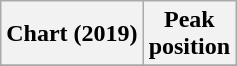<table class="wikitable sortable plainrowheaders" style="text-align:center">
<tr>
<th scope="col">Chart (2019)</th>
<th scope="col">Peak<br>position</th>
</tr>
<tr>
</tr>
</table>
